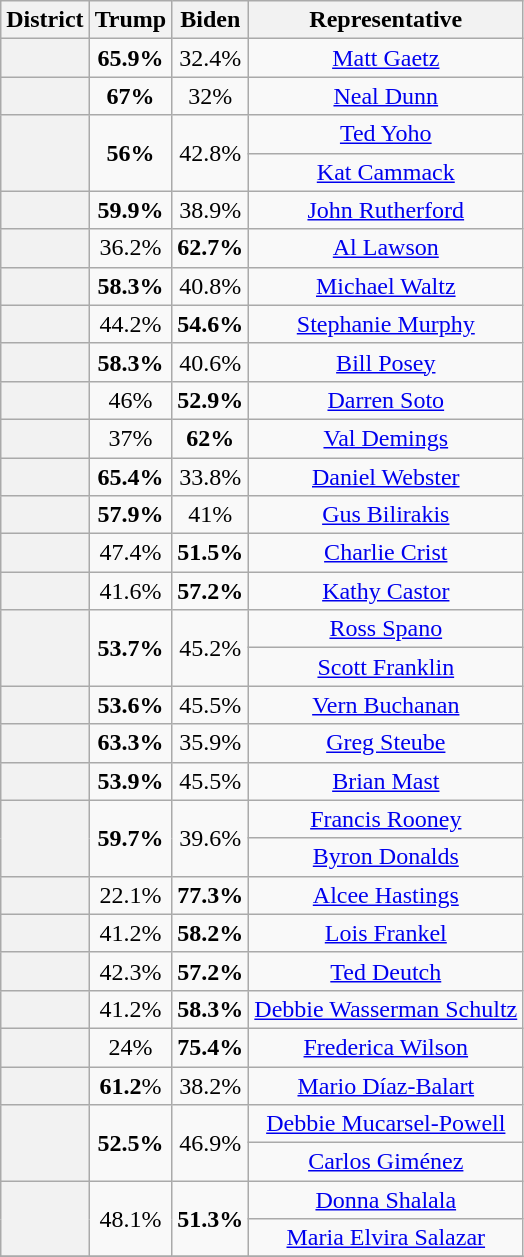<table class=wikitable>
<tr>
<th>District</th>
<th>Trump</th>
<th>Biden</th>
<th>Representative</th>
</tr>
<tr align=center>
<th></th>
<td><strong>65.9%</strong></td>
<td>32.4%</td>
<td><a href='#'>Matt Gaetz</a></td>
</tr>
<tr align=center>
<th></th>
<td><strong>67%</strong></td>
<td>32%</td>
<td><a href='#'>Neal Dunn</a></td>
</tr>
<tr align=center>
<th rowspan=2 ></th>
<td rowspan=2><strong>56%</strong></td>
<td rowspan=2>42.8%</td>
<td><a href='#'>Ted Yoho</a></td>
</tr>
<tr align=center>
<td><a href='#'>Kat Cammack</a></td>
</tr>
<tr align=center>
<th></th>
<td><strong>59.9%</strong></td>
<td>38.9%</td>
<td><a href='#'>John Rutherford</a></td>
</tr>
<tr align=center>
<th></th>
<td>36.2%</td>
<td><strong>62.7%</strong></td>
<td><a href='#'>Al Lawson</a></td>
</tr>
<tr align=center>
<th></th>
<td><strong>58.3%</strong></td>
<td>40.8%</td>
<td><a href='#'>Michael Waltz</a></td>
</tr>
<tr align=center>
<th></th>
<td>44.2%</td>
<td><strong>54.6%</strong></td>
<td><a href='#'>Stephanie Murphy</a></td>
</tr>
<tr align=center>
<th></th>
<td><strong>58.3%</strong></td>
<td>40.6%</td>
<td><a href='#'>Bill Posey</a></td>
</tr>
<tr align=center>
<th></th>
<td>46%</td>
<td><strong>52.9%</strong></td>
<td><a href='#'>Darren Soto</a></td>
</tr>
<tr align=center>
<th></th>
<td>37%</td>
<td><strong>62%</strong></td>
<td><a href='#'>Val Demings</a></td>
</tr>
<tr align=center>
<th></th>
<td><strong>65.4%</strong></td>
<td>33.8%</td>
<td><a href='#'>Daniel Webster</a></td>
</tr>
<tr align=center>
<th></th>
<td><strong>57.9%</strong></td>
<td>41%</td>
<td><a href='#'>Gus Bilirakis</a></td>
</tr>
<tr align=center>
<th></th>
<td>47.4%</td>
<td><strong>51.5%</strong></td>
<td><a href='#'>Charlie Crist</a></td>
</tr>
<tr align=center>
<th></th>
<td>41.6%</td>
<td><strong>57.2%</strong></td>
<td><a href='#'>Kathy Castor</a></td>
</tr>
<tr align=center>
<th rowspan=2 ></th>
<td rowspan=2><strong>53.7%</strong></td>
<td rowspan=2>45.2%</td>
<td><a href='#'>Ross Spano</a></td>
</tr>
<tr align=center>
<td><a href='#'>Scott Franklin</a></td>
</tr>
<tr align=center>
<th></th>
<td><strong>53.6%</strong></td>
<td>45.5%</td>
<td><a href='#'>Vern Buchanan</a></td>
</tr>
<tr align=center>
<th></th>
<td><strong>63.3%</strong></td>
<td>35.9%</td>
<td><a href='#'>Greg Steube</a></td>
</tr>
<tr align=center>
<th></th>
<td><strong>53.9%</strong></td>
<td>45.5%</td>
<td><a href='#'>Brian Mast</a></td>
</tr>
<tr align=center>
<th rowspan=2 ></th>
<td rowspan=2><strong>59.7%</strong></td>
<td rowspan=2>39.6%</td>
<td><a href='#'>Francis Rooney</a></td>
</tr>
<tr align=center>
<td><a href='#'>Byron Donalds</a></td>
</tr>
<tr align=center>
<th></th>
<td>22.1%</td>
<td><strong>77.3%</strong></td>
<td><a href='#'>Alcee Hastings</a></td>
</tr>
<tr align=center>
<th></th>
<td>41.2%</td>
<td><strong>58.2%</strong></td>
<td><a href='#'>Lois Frankel</a></td>
</tr>
<tr align=center>
<th></th>
<td>42.3%</td>
<td><strong>57.2%</strong></td>
<td><a href='#'>Ted Deutch</a></td>
</tr>
<tr align=center>
<th></th>
<td>41.2%</td>
<td><strong>58.3%</strong></td>
<td><a href='#'>Debbie Wasserman Schultz</a></td>
</tr>
<tr align=center>
<th></th>
<td>24%</td>
<td><strong>75.4%</strong></td>
<td><a href='#'>Frederica Wilson</a></td>
</tr>
<tr align=center>
<th></th>
<td><strong>61.2</strong>%</td>
<td>38.2%</td>
<td><a href='#'>Mario Díaz-Balart</a></td>
</tr>
<tr align=center>
<th rowspan=2 ></th>
<td rowspan=2><strong>52.5%</strong></td>
<td rowspan=2>46.9%</td>
<td><a href='#'>Debbie Mucarsel-Powell</a></td>
</tr>
<tr align=center>
<td><a href='#'>Carlos Giménez</a></td>
</tr>
<tr align=center>
<th rowspan=2 ></th>
<td rowspan=2>48.1%</td>
<td rowspan=2><strong>51.3%</strong></td>
<td><a href='#'>Donna Shalala</a></td>
</tr>
<tr align=center>
<td><a href='#'>Maria Elvira Salazar</a></td>
</tr>
<tr align=center>
</tr>
</table>
